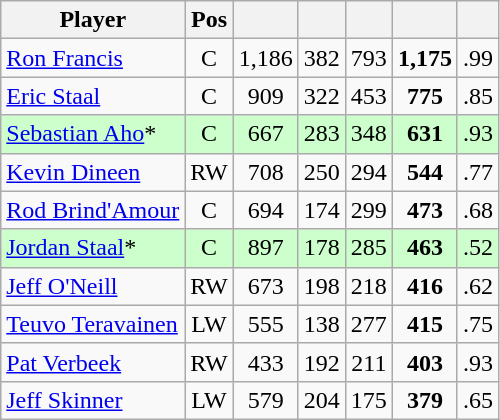<table class="wikitable" style="text-align:center; float:left; margin-right:1em;">
<tr>
<th>Player</th>
<th>Pos</th>
<th></th>
<th></th>
<th></th>
<th></th>
<th></th>
</tr>
<tr>
<td style="text-align:left;"><a href='#'>Ron Francis</a></td>
<td>C</td>
<td>1,186</td>
<td>382</td>
<td>793</td>
<td><strong>1,175</strong></td>
<td>.99</td>
</tr>
<tr>
<td style="text-align:left;"><a href='#'>Eric Staal</a></td>
<td>C</td>
<td>909</td>
<td>322</td>
<td>453</td>
<td><strong>775</strong></td>
<td>.85</td>
</tr>
<tr style="background:#cfc;">
<td style="text-align:left;"><a href='#'>Sebastian Aho</a>*</td>
<td>C</td>
<td>667</td>
<td>283</td>
<td>348</td>
<td><strong>631</strong></td>
<td>.93</td>
</tr>
<tr>
<td style="text-align:left;"><a href='#'>Kevin Dineen</a></td>
<td>RW</td>
<td>708</td>
<td>250</td>
<td>294</td>
<td><strong>544</strong></td>
<td>.77</td>
</tr>
<tr>
<td style="text-align:left;"><a href='#'>Rod Brind'Amour</a></td>
<td>C</td>
<td>694</td>
<td>174</td>
<td>299</td>
<td><strong>473</strong></td>
<td>.68</td>
</tr>
<tr style="background:#cfc;">
<td style="text-align:left;"><a href='#'>Jordan Staal</a>*</td>
<td>C</td>
<td>897</td>
<td>178</td>
<td>285</td>
<td><strong>463</strong></td>
<td>.52</td>
</tr>
<tr>
<td style="text-align:left;"><a href='#'>Jeff O'Neill</a></td>
<td>RW</td>
<td>673</td>
<td>198</td>
<td>218</td>
<td><strong>416</strong></td>
<td>.62</td>
</tr>
<tr>
<td style="text-align:left;"><a href='#'>Teuvo Teravainen</a></td>
<td>LW</td>
<td>555</td>
<td>138</td>
<td>277</td>
<td><strong>415</strong></td>
<td>.75</td>
</tr>
<tr>
<td style="text-align:left;"><a href='#'>Pat Verbeek</a></td>
<td>RW</td>
<td>433</td>
<td>192</td>
<td>211</td>
<td><strong>403</strong></td>
<td>.93</td>
</tr>
<tr>
<td style="text-align:left;"><a href='#'>Jeff Skinner</a></td>
<td>LW</td>
<td>579</td>
<td>204</td>
<td>175</td>
<td><strong>379</strong></td>
<td>.65</td>
</tr>
</table>
